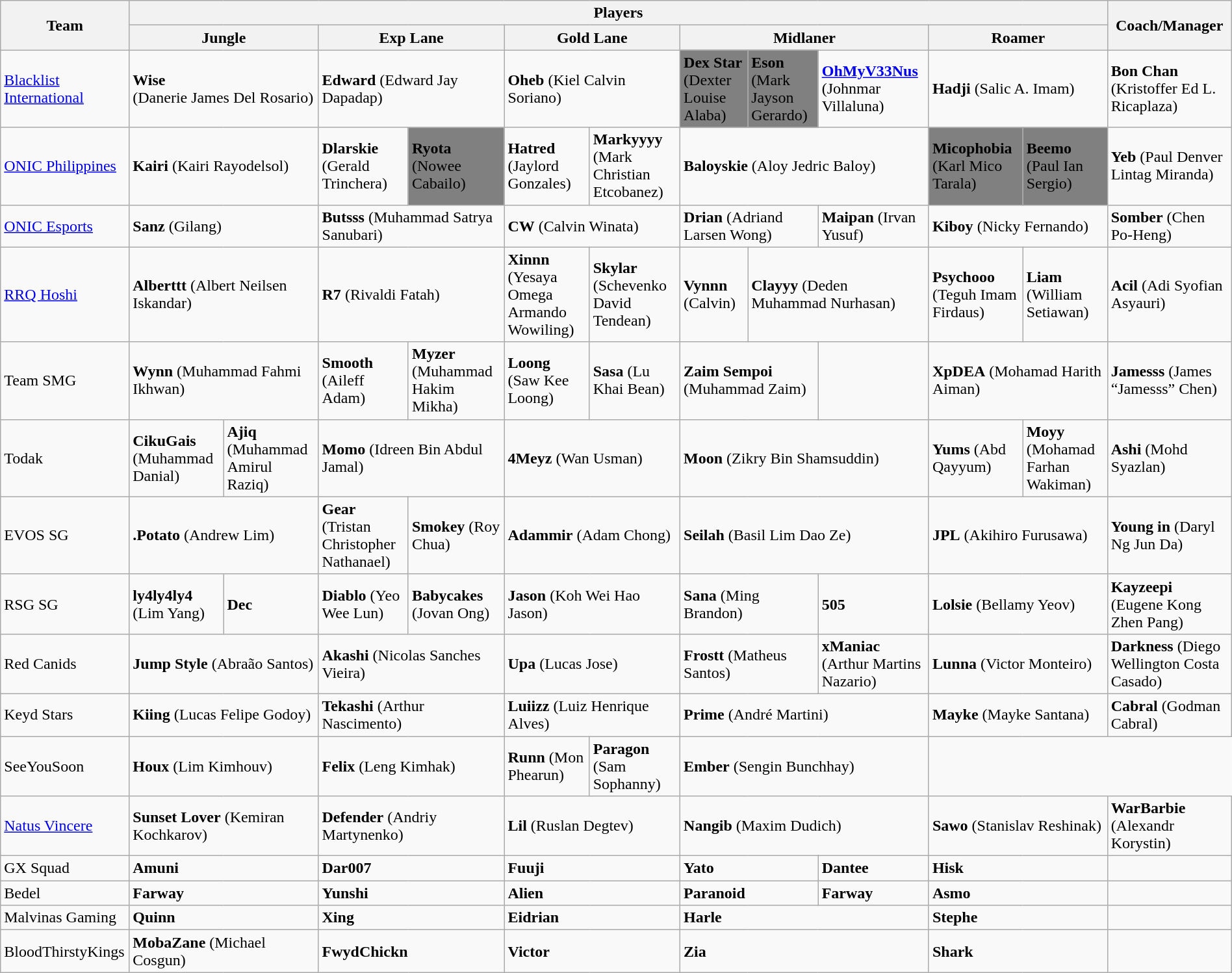<table class="wikitable" style="margin-left: auto; margin-right: auto; border: none;">
<tr>
<th rowspan="2">Team</th>
<th colspan="12">Players</th>
<th rowspan="2">Coach/Manager</th>
</tr>
<tr>
<th colspan="2">Jungle</th>
<th colspan="2">Exp Lane</th>
<th colspan="2">Gold Lane</th>
<th colspan="4">Midlaner</th>
<th colspan="2">Roamer</th>
</tr>
<tr>
<td> <a href='#'>Blacklist International</a></td>
<td colspan="2"><strong>Wise</strong><br>(Danerie James Del Rosario)</td>
<td colspan="2"><strong>Edward</strong> (Edward Jay Dapadap)</td>
<td colspan="2"><strong>Oheb</strong> (Kiel Calvin Soriano)</td>
<td bgcolor="#808080"><strong>Dex Star</strong> (Dexter Louise Alaba)</td>
<td bgcolor="#808080"><strong>Eson</strong> (Mark Jayson Gerardo)</td>
<td colspan="2"><strong><a href='#'>OhMyV33Nus</a></strong> (Johnmar Villaluna)</td>
<td colspan="2"><strong>Hadji</strong> (Salic A. Imam)</td>
<td><strong>Bon Chan</strong> (Kristoffer Ed L. Ricaplaza)</td>
</tr>
<tr>
<td> <a href='#'>ONIC Philippines</a></td>
<td colspan="2"><strong>Kairi</strong> (Kairi Rayodelsol)</td>
<td><strong>Dlarskie</strong> (Gerald Trinchera)</td>
<td bgcolor="#808080"><strong>Ryota</strong><br>(Nowee Cabailo)</td>
<td><strong>Hatred</strong> (Jaylord Gonzales)</td>
<td><strong>Markyyyy</strong> (Mark Christian Etcobanez)</td>
<td colspan="4"><strong>Baloyskie</strong> (Aloy Jedric Baloy)</td>
<td bgcolor="#808080"><strong>Micophobia</strong> (Karl Mico Tarala)</td>
<td bgcolor="#808080"><strong>Beemo</strong> (Paul Ian Sergio)</td>
<td><strong>Yeb</strong> (Paul Denver Lintag Miranda)</td>
</tr>
<tr>
<td> <a href='#'>ONIC Esports</a></td>
<td colspan="2"><strong>Sanz</strong> (Gilang)</td>
<td colspan="2"><strong>Butsss</strong> (Muhammad Satrya Sanubari)</td>
<td colspan="2"><strong>CW</strong> (Calvin Winata)</td>
<td colspan="3"><strong>Drian</strong> (Adriand Larsen Wong)</td>
<td><strong>Maipan</strong> (Irvan Yusuf)</td>
<td colspan="2"><strong>Kiboy</strong> (Nicky Fernando)</td>
<td><strong>Somber</strong> (Chen Po-Heng)</td>
</tr>
<tr>
<td> <a href='#'>RRQ Hoshi</a></td>
<td colspan="2"><strong>Alberttt</strong> (Albert Neilsen Iskandar)</td>
<td colspan="2"><strong>R7</strong> (Rivaldi Fatah)</td>
<td><strong>Xinnn</strong> (Yesaya Omega Armando Wowiling)</td>
<td><strong>Skylar</strong> (Schevenko David Tendean)</td>
<td><strong>Vynnn</strong> (Calvin)</td>
<td colspan="3"><strong>Clayyy</strong> (Deden Muhammad Nurhasan)</td>
<td><strong>Psychooo</strong> (Teguh Imam Firdaus)</td>
<td><strong>Liam</strong> (William Setiawan)</td>
<td><strong>Acil</strong> (Adi Syofian Asyauri)</td>
</tr>
<tr>
<td> Team SMG </td>
<td colspan="2"><strong>Wynn</strong> (Muhammad Fahmi Ikhwan)</td>
<td><strong>Smooth</strong> (Aileff Adam)</td>
<td><strong>Myzer</strong> (Muhammad Hakim Mikha)</td>
<td><strong>Loong</strong> (Saw Kee Loong)</td>
<td><strong>Sasa</strong> (Lu Khai Bean)</td>
<td colspan="2"><strong>Zaim Sempoi</strong> (Muhammad Zaim)</td>
<td colspan="2"></td>
<td colspan="2"><strong>XpDEA</strong> (Mohamad Harith Aiman)</td>
<td><strong>Jamesss</strong> (James “Jamesss” Chen)</td>
</tr>
<tr>
<td> Todak </td>
<td><strong>CikuGais</strong> (Muhammad Danial)</td>
<td><strong>Ajiq</strong> (Muhammad Amirul Raziq)</td>
<td colspan="2"><strong>Momo</strong> (Idreen Bin Abdul Jamal)</td>
<td colspan="2"><strong>4Meyz</strong> (Wan Usman)</td>
<td colspan="4"><strong>Moon</strong> (Zikry Bin Shamsuddin)</td>
<td><strong>Yums</strong> (Abd Qayyum)</td>
<td><strong>Moyy</strong> (Mohamad Farhan Wakiman)</td>
<td><strong>Ashi</strong> (Mohd Syazlan)</td>
</tr>
<tr>
<td> EVOS SG </td>
<td colspan="2"><strong>.Potato</strong> (Andrew Lim)</td>
<td><strong>Gear</strong> (Tristan Christopher Nathanael)</td>
<td><strong>Smokey</strong> (Roy Chua)</td>
<td colspan="2"><strong>Adammir</strong> (Adam Chong)</td>
<td colspan="4"><strong>Seilah</strong> (Basil Lim Dao Ze)</td>
<td colspan="2"><strong>JPL</strong> (Akihiro Furusawa)</td>
<td><strong>Young in</strong> (Daryl Ng Jun Da)</td>
</tr>
<tr>
<td> RSG SG </td>
<td><strong>ly4ly4ly4</strong> (Lim Yang)</td>
<td><strong>Dec</strong></td>
<td><strong>Diablo</strong> (Yeo Wee Lun)</td>
<td><strong>Babycakes</strong> (Jovan Ong)</td>
<td colspan="2"><strong>Jason</strong> (Koh Wei Hao Jason)</td>
<td colspan="2"><strong>Sana</strong> (Ming Brandon)</td>
<td colspan="2"><strong>505</strong></td>
<td colspan="2"><strong>Lolsie</strong> (Bellamy Yeov)</td>
<td><strong>Kayzeepi</strong> (Eugene Kong Zhen Pang)</td>
</tr>
<tr>
<td> Red Canids</td>
<td colspan="2"><strong>Jump Style</strong> (Abraão Santos)</td>
<td colspan="2"><strong>Akashi</strong> (Nicolas Sanches Vieira)</td>
<td colspan="2"><strong>Upa</strong> (Lucas Jose)</td>
<td colspan="2"><strong>Frostt</strong> (Matheus Santos)</td>
<td colspan="2"><strong>xManiac</strong> (Arthur Martins Nazario)</td>
<td colspan="2"><strong>Lunna</strong> (Victor Monteiro)</td>
<td><strong>Darkness</strong> (Diego Wellington Costa Casado)</td>
</tr>
<tr>
<td> Keyd Stars</td>
<td colspan="2"><strong>Kiing</strong> (Lucas Felipe Godoy)</td>
<td colspan="2"><strong>Tekashi</strong> (Arthur Nascimento)</td>
<td colspan="2"><strong>Luiizz</strong> (Luiz Henrique Alves)</td>
<td colspan="4"><strong>Prime</strong> (André Martini)</td>
<td colspan="2"><strong>Mayke</strong> (Mayke Santana)</td>
<td><strong>Cabral</strong> (Godman Cabral)</td>
</tr>
<tr>
<td> SeeYouSoon</td>
<td colspan="2"><strong>Houx</strong> (Lim Kimhouv)</td>
<td colspan="2"><strong>Felix</strong> (Leng Kimhak)</td>
<td><strong>Runn</strong> (Mon Phearun)</td>
<td><strong>Paragon</strong> (Sam Sophanny)</td>
<td colspan="4"><strong>Ember</strong> (Sengin Bunchhay)</td>
</tr>
<tr>
<td> <a href='#'>Natus Vincere</a></td>
<td colspan="2"><strong>Sunset Lover</strong> (Kemiran Kochkarov)</td>
<td colspan="2"><strong>Defender</strong> (Andriy Martynenko)</td>
<td colspan="2"><strong>Lil</strong> (Ruslan Degtev)</td>
<td colspan="4"><strong>Nangib</strong> (Maxim Dudich)</td>
<td colspan="2"><strong>Sawo</strong> (Stanislav Reshinak)</td>
<td><strong>WarBarbie</strong> (Alexandr Korystin)</td>
</tr>
<tr>
<td> GX Squad</td>
<td colspan="2"><strong>Amuni</strong></td>
<td colspan="2"><strong>Dar007</strong></td>
<td colspan="2"><strong>Fuuji</strong></td>
<td colspan="2"><strong>Yato</strong></td>
<td colspan="2"><strong>Dantee</strong></td>
<td colspan="2"><strong>Hisk</strong></td>
<td></td>
</tr>
<tr>
<td> Bedel</td>
<td colspan="2"><strong>Farway</strong></td>
<td colspan="2"><strong>Yunshi</strong></td>
<td colspan="2"><strong>Alien</strong></td>
<td colspan="2"><strong>Paranoid</strong></td>
<td colspan="2"><strong>Farway</strong></td>
<td colspan="2"><strong>Asmo</strong></td>
<td></td>
</tr>
<tr>
<td> Malvinas Gaming</td>
<td colspan="2"><strong>Quinn</strong></td>
<td colspan="2"><strong>Xing</strong></td>
<td colspan="2"><strong>Eidrian</strong></td>
<td colspan="4"><strong>Harle</strong></td>
<td colspan="2"><strong>Stephe</strong></td>
<td></td>
</tr>
<tr>
<td> BloodThirstyKings</td>
<td colspan="2"><strong>MobaZane</strong> (Michael Cosgun)</td>
<td colspan="2"><strong>FwydChickn</strong></td>
<td colspan="2"><strong>Victor</strong></td>
<td colspan="4"><strong>Zia</strong></td>
<td colspan="2"><strong>Shark</strong></td>
<td></td>
</tr>
</table>
